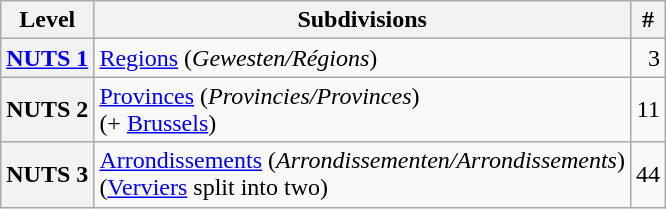<table class="wikitable">
<tr>
<th>Level</th>
<th>Subdivisions</th>
<th>#</th>
</tr>
<tr>
<th><a href='#'>NUTS 1</a></th>
<td><a href='#'>Regions</a> (<em>Gewesten/Régions</em>)</td>
<td align="right">3</td>
</tr>
<tr>
<th>NUTS 2</th>
<td><a href='#'>Provinces</a> (<em>Provincies/Provinces</em>)<br> (+ <a href='#'>Brussels</a>)</td>
<td align="right">11</td>
</tr>
<tr>
<th>NUTS 3</th>
<td><a href='#'>Arrondissements</a> (<em>Arrondissementen/Arrondissements</em>)<br> (<a href='#'>Verviers</a> split into two)</td>
<td align="right">44</td>
</tr>
</table>
